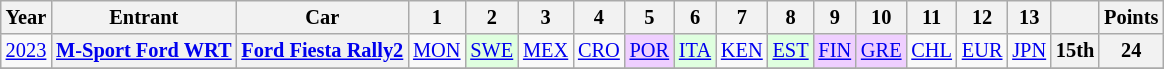<table class="wikitable" style="text-align:center; font-size:85%">
<tr>
<th>Year</th>
<th>Entrant</th>
<th>Car</th>
<th>1</th>
<th>2</th>
<th>3</th>
<th>4</th>
<th>5</th>
<th>6</th>
<th>7</th>
<th>8</th>
<th>9</th>
<th>10</th>
<th>11</th>
<th>12</th>
<th>13</th>
<th></th>
<th>Points</th>
</tr>
<tr>
<td><a href='#'>2023</a></td>
<th nowrap><a href='#'>M-Sport Ford WRT</a></th>
<th nowrap><a href='#'>Ford Fiesta Rally2</a></th>
<td><a href='#'>MON</a></td>
<td style="background:#DFFFDF;"><a href='#'>SWE</a><br></td>
<td><a href='#'>MEX</a></td>
<td><a href='#'>CRO</a></td>
<td style="background:#EFCFFF;"><a href='#'>POR</a><br></td>
<td style="background:#DFFFDF;"><a href='#'>ITA</a><br></td>
<td><a href='#'>KEN</a></td>
<td style="background:#DFFFDF;"><a href='#'>EST</a><br></td>
<td style="background:#EFCFFF;"><a href='#'>FIN</a><br></td>
<td style="background:#EFCFFF;"><a href='#'>GRE</a><br></td>
<td><a href='#'>CHL</a></td>
<td><a href='#'>EUR</a></td>
<td><a href='#'>JPN</a></td>
<th>15th</th>
<th>24</th>
</tr>
<tr>
</tr>
</table>
